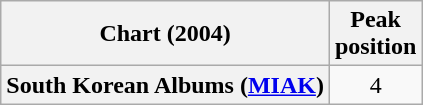<table class="wikitable plainrowheaders">
<tr>
<th>Chart (2004)</th>
<th>Peak<br>position</th>
</tr>
<tr>
<th scope="row">South Korean Albums (<a href='#'>MIAK</a>)</th>
<td align="center">4</td>
</tr>
</table>
